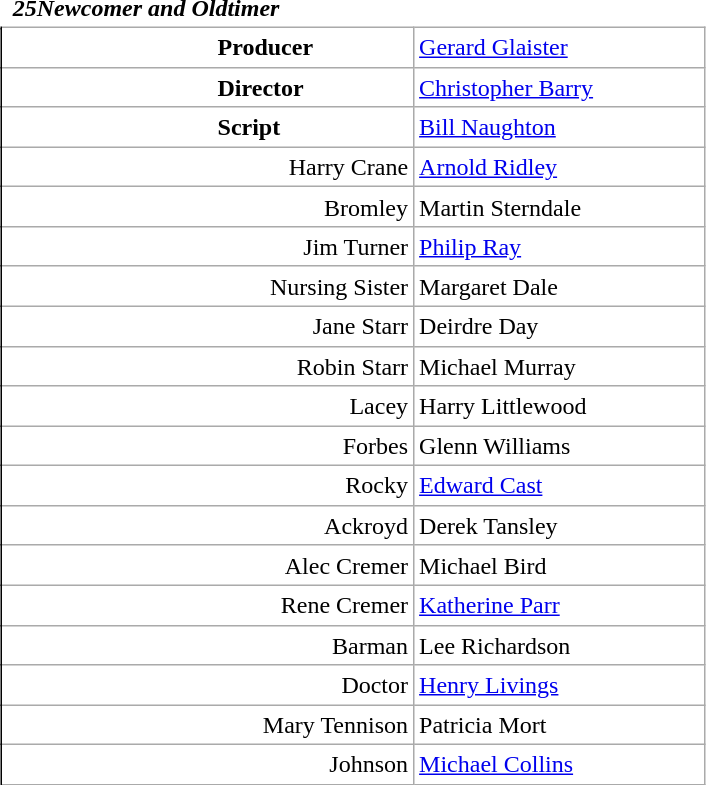<table class="wikitable mw-collapsible mw-collapsed" style="vertical-align:top;margin:auto 2em;line-height:1.2;min-width:33em;display: inline-table;background-color:inherit;border:none;">
<tr>
<td class=unsortable style="border:hidden;line-height:1.67;text-align:center;margin-left:-1em;padding-left:0.5em;min-width:1.0em;"></td>
<td class=unsortable style="border:none;padding-left:0.5em;text-align:left;min-width:16.5em;font-weight:700;font-style:italic;">25Newcomer and Oldtimer</td>
<td class=unsortable style="border:none;text-align:right;font-weight:normal;font-family:Courier;font-size:95%;letter-spacing:-1pt;min-width:8.5em;padding-right:0.2em;"></td>
<td class=unsortable style="border:hidden;min-width:3.5em;padding-left:0;"></td>
<td class=unsortable style="border:hidden;min-width:3.5em;font-size:95%;"></td>
</tr>
<tr>
<td rowspan=100 style="border:none thin;border-right-style :solid;"></td>
</tr>
<tr>
<td style="text-align:left;padding-left:9.0em;font-weight:bold;">Producer</td>
<td colspan=2><a href='#'>Gerard Glaister</a></td>
</tr>
<tr>
<td style="text-align:left;padding-left:9.0em;font-weight:bold;">Director</td>
<td colspan=2><a href='#'>Christopher Barry</a></td>
</tr>
<tr>
<td style="text-align:left;padding-left:9.0em;font-weight:bold;">Script</td>
<td colspan=2><a href='#'>Bill Naughton</a></td>
</tr>
<tr>
<td style="text-align:right;">Harry Crane</td>
<td colspan=2><a href='#'>Arnold Ridley</a></td>
</tr>
<tr>
<td style="text-align:right;">Bromley</td>
<td colspan=2>Martin Sterndale</td>
</tr>
<tr>
<td style="text-align:right;">Jim Turner</td>
<td colspan=2><a href='#'>Philip Ray</a></td>
</tr>
<tr>
<td style="text-align:right;">Nursing Sister</td>
<td colspan=2>Margaret Dale</td>
</tr>
<tr>
<td style="text-align:right;">Jane Starr</td>
<td colspan=2>Deirdre Day</td>
</tr>
<tr>
<td style="text-align:right;">Robin Starr</td>
<td colspan=2>Michael Murray</td>
</tr>
<tr>
<td style="text-align:right;">Lacey</td>
<td colspan=2>Harry Littlewood</td>
</tr>
<tr>
<td style="text-align:right;">Forbes</td>
<td colspan=2>Glenn Williams</td>
</tr>
<tr>
<td style="text-align:right;">Rocky</td>
<td colspan=2><a href='#'>Edward Cast</a></td>
</tr>
<tr>
<td style="text-align:right;">Ackroyd</td>
<td colspan=2>Derek Tansley</td>
</tr>
<tr>
<td style="text-align:right;">Alec Cremer</td>
<td colspan=2>Michael Bird</td>
</tr>
<tr>
<td style="text-align:right;">Rene Cremer</td>
<td colspan=2><a href='#'>Katherine Parr</a></td>
</tr>
<tr>
<td style="text-align:right;">Barman</td>
<td colspan=2>Lee Richardson</td>
</tr>
<tr>
<td style="text-align:right;">Doctor</td>
<td colspan=2><a href='#'>Henry Livings</a></td>
</tr>
<tr>
<td style="text-align:right;">Mary Tennison</td>
<td colspan=2>Patricia Mort</td>
</tr>
<tr>
<td style="text-align:right;">Johnson</td>
<td colspan=2><a href='#'>Michael Collins</a></td>
</tr>
</table>
